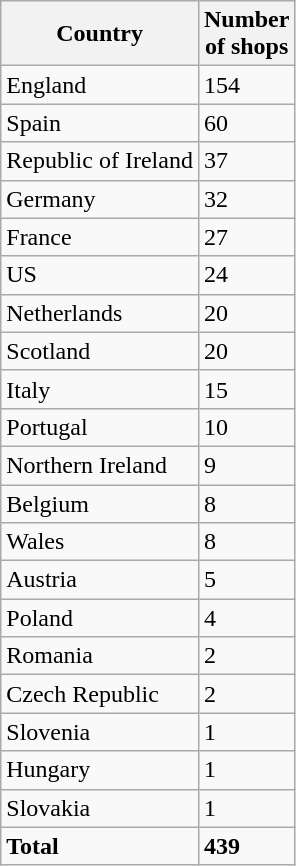<table class="wikitable sortable floatright" style="display: inline-table">
<tr>
<th>Country</th>
<th>Number<br>of shops</th>
</tr>
<tr>
<td>England</td>
<td>154</td>
</tr>
<tr>
<td>Spain</td>
<td>60</td>
</tr>
<tr>
<td>Republic of Ireland</td>
<td>37</td>
</tr>
<tr>
<td>Germany</td>
<td>32</td>
</tr>
<tr>
<td>France</td>
<td>27</td>
</tr>
<tr>
<td>US</td>
<td>24</td>
</tr>
<tr>
<td>Netherlands</td>
<td>20</td>
</tr>
<tr>
<td>Scotland</td>
<td>20</td>
</tr>
<tr>
<td>Italy</td>
<td>15</td>
</tr>
<tr>
<td>Portugal</td>
<td>10</td>
</tr>
<tr>
<td>Northern Ireland</td>
<td>9</td>
</tr>
<tr>
<td>Belgium</td>
<td>8</td>
</tr>
<tr>
<td>Wales</td>
<td>8</td>
</tr>
<tr>
<td>Austria</td>
<td>5</td>
</tr>
<tr>
<td>Poland</td>
<td>4</td>
</tr>
<tr>
<td>Romania</td>
<td>2</td>
</tr>
<tr>
<td>Czech Republic</td>
<td>2</td>
</tr>
<tr>
<td>Slovenia</td>
<td>1</td>
</tr>
<tr>
<td>Hungary</td>
<td>1</td>
</tr>
<tr>
<td>Slovakia</td>
<td>1</td>
</tr>
<tr class="sortbottom">
<td><strong>Total</strong></td>
<td><strong>439</strong></td>
</tr>
</table>
